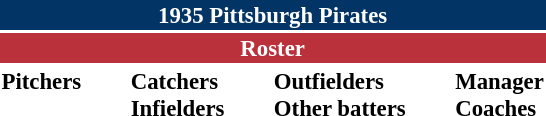<table class="toccolours" style="font-size: 95%;">
<tr>
<th colspan="10" style="background-color: #023465; color: white; text-align: center;">1935 Pittsburgh Pirates</th>
</tr>
<tr>
<td colspan="10" style="background-color: #ba313c; color: white; text-align: center;"><strong>Roster</strong></td>
</tr>
<tr>
<td valign="top"><strong>Pitchers</strong><br>










</td>
<td width="25px"></td>
<td valign="top"><strong>Catchers</strong><br>


<strong>Infielders</strong>







</td>
<td width="25px"></td>
<td valign="top"><strong>Outfielders</strong><br>




<strong>Other batters</strong>
</td>
<td width="25px"></td>
<td valign="top"><strong>Manager</strong><br>
<strong>Coaches</strong>

</td>
</tr>
</table>
